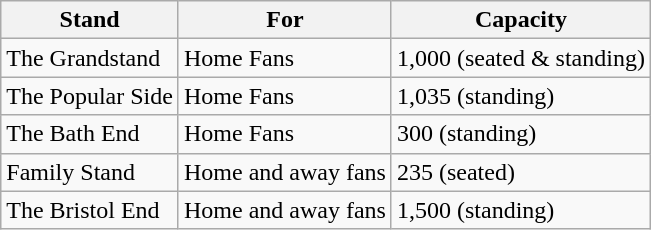<table class="wikitable" style="text-align: left;">
<tr>
<th>Stand</th>
<th>For</th>
<th>Capacity</th>
</tr>
<tr>
<td>The Grandstand</td>
<td>Home Fans</td>
<td>1,000 (seated & standing)</td>
</tr>
<tr>
<td>The Popular Side</td>
<td>Home Fans</td>
<td>1,035 (standing)</td>
</tr>
<tr>
<td>The Bath End</td>
<td>Home Fans</td>
<td>300 (standing)</td>
</tr>
<tr>
<td>Family Stand</td>
<td>Home and away fans</td>
<td>235 (seated)</td>
</tr>
<tr>
<td>The Bristol End</td>
<td>Home and away fans</td>
<td>1,500 (standing)</td>
</tr>
</table>
